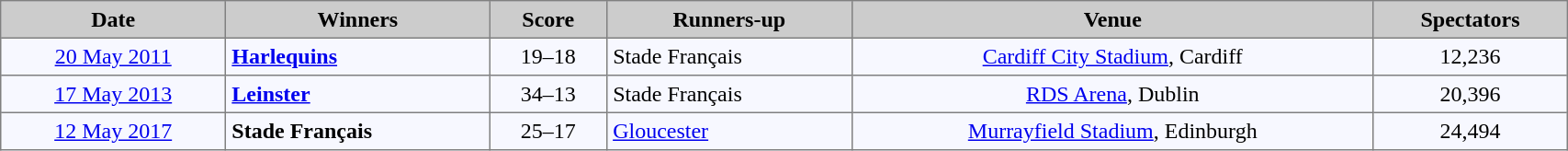<table bgcolor="#f7f8ff" cellpadding="4" width="90%" cellspacing="0" border="1" style="font-size: 100%; border: grey solid 1px; border-collapse: collapse;">
<tr bgcolor="#CCCCCC">
<td align=center><strong>Date</strong></td>
<td align=center><strong>Winners</strong></td>
<td align=center><strong>Score</strong></td>
<td align=center><strong>Runners-up</strong></td>
<td align=center><strong>Venue</strong></td>
<td align=center><strong>Spectators</strong></td>
</tr>
<tr>
<td align=center><a href='#'>20 May 2011</a></td>
<td> <strong><a href='#'>Harlequins</a></strong></td>
<td align=center>19–18</td>
<td> Stade Français</td>
<td align=center><a href='#'>Cardiff City Stadium</a>, Cardiff</td>
<td align=center>12,236</td>
</tr>
<tr>
<td align=center><a href='#'>17 May 2013</a></td>
<td> <strong><a href='#'>Leinster</a></strong></td>
<td align=center>34–13</td>
<td>  Stade Français</td>
<td align=center><a href='#'>RDS Arena</a>, Dublin</td>
<td align=center>20,396</td>
</tr>
<tr>
<td align=center><a href='#'>12 May 2017</a></td>
<td> <strong>Stade Français</strong></td>
<td align=center>25–17</td>
<td> <a href='#'>Gloucester</a></td>
<td align=center><a href='#'>Murrayfield Stadium</a>, Edinburgh</td>
<td align=center>24,494</td>
</tr>
</table>
